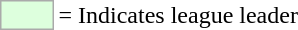<table>
<tr>
<td style="background:#DDFFDD; border:1px solid #aaa; width:2em;"></td>
<td>= Indicates league leader</td>
</tr>
</table>
